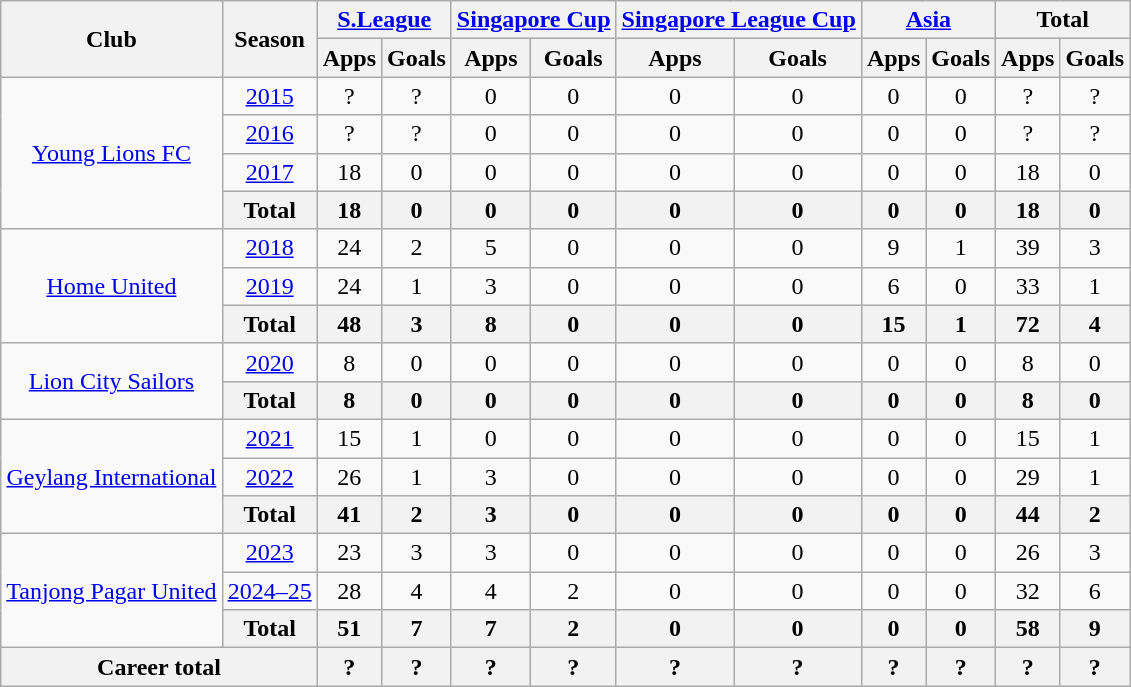<table style="text-align:center" class="wikitable">
<tr>
<th rowspan="2">Club</th>
<th rowspan="2">Season</th>
<th colspan="2"><a href='#'>S.League</a></th>
<th colspan="2"><a href='#'>Singapore Cup</a></th>
<th colspan="2"><a href='#'>Singapore League Cup</a></th>
<th colspan="2"><a href='#'>Asia</a></th>
<th colspan="2">Total</th>
</tr>
<tr>
<th>Apps</th>
<th>Goals</th>
<th>Apps</th>
<th>Goals</th>
<th>Apps</th>
<th>Goals</th>
<th>Apps</th>
<th>Goals</th>
<th>Apps</th>
<th>Goals</th>
</tr>
<tr>
<td rowspan="4"><a href='#'>Young Lions FC</a></td>
<td><a href='#'>2015</a></td>
<td>?</td>
<td>?</td>
<td>0</td>
<td>0</td>
<td>0</td>
<td>0</td>
<td>0</td>
<td>0</td>
<td>?</td>
<td>?</td>
</tr>
<tr>
<td><a href='#'>2016</a></td>
<td>?</td>
<td>?</td>
<td>0</td>
<td>0</td>
<td>0</td>
<td>0</td>
<td>0</td>
<td>0</td>
<td>?</td>
<td>?</td>
</tr>
<tr>
<td><a href='#'>2017</a></td>
<td>18</td>
<td>0</td>
<td>0</td>
<td>0</td>
<td>0</td>
<td>0</td>
<td>0</td>
<td>0</td>
<td>18</td>
<td>0</td>
</tr>
<tr>
<th>Total</th>
<th>18</th>
<th>0</th>
<th>0</th>
<th>0</th>
<th>0</th>
<th>0</th>
<th>0</th>
<th>0</th>
<th>18</th>
<th>0</th>
</tr>
<tr>
<td rowspan="3"><a href='#'>Home United</a></td>
<td><a href='#'>2018</a></td>
<td>24</td>
<td>2</td>
<td>5</td>
<td>0</td>
<td>0</td>
<td>0</td>
<td>9</td>
<td>1</td>
<td>39</td>
<td>3</td>
</tr>
<tr>
<td><a href='#'>2019</a></td>
<td>24</td>
<td>1</td>
<td>3</td>
<td>0</td>
<td>0</td>
<td>0</td>
<td>6</td>
<td>0</td>
<td>33</td>
<td>1</td>
</tr>
<tr>
<th>Total</th>
<th>48</th>
<th>3</th>
<th>8</th>
<th>0</th>
<th>0</th>
<th>0</th>
<th>15</th>
<th>1</th>
<th>72</th>
<th>4</th>
</tr>
<tr>
<td rowspan="2"><a href='#'>Lion City Sailors</a></td>
<td><a href='#'>2020</a></td>
<td>8</td>
<td>0</td>
<td>0</td>
<td>0</td>
<td>0</td>
<td>0</td>
<td>0</td>
<td>0</td>
<td>8</td>
<td>0</td>
</tr>
<tr>
<th>Total</th>
<th>8</th>
<th>0</th>
<th>0</th>
<th>0</th>
<th>0</th>
<th>0</th>
<th>0</th>
<th>0</th>
<th>8</th>
<th>0</th>
</tr>
<tr>
<td rowspan="3"><a href='#'>Geylang International</a></td>
<td><a href='#'>2021</a></td>
<td>15</td>
<td>1</td>
<td>0</td>
<td>0</td>
<td>0</td>
<td>0</td>
<td>0</td>
<td>0</td>
<td>15</td>
<td>1</td>
</tr>
<tr>
<td><a href='#'>2022</a></td>
<td>26</td>
<td>1</td>
<td>3</td>
<td>0</td>
<td>0</td>
<td>0</td>
<td>0</td>
<td>0</td>
<td>29</td>
<td>1</td>
</tr>
<tr>
<th>Total</th>
<th>41</th>
<th>2</th>
<th>3</th>
<th>0</th>
<th>0</th>
<th>0</th>
<th>0</th>
<th>0</th>
<th>44</th>
<th>2</th>
</tr>
<tr>
<td rowspan="3"><a href='#'>Tanjong Pagar United</a></td>
<td><a href='#'>2023</a></td>
<td>23</td>
<td>3</td>
<td>3</td>
<td>0</td>
<td>0</td>
<td>0</td>
<td>0</td>
<td>0</td>
<td>26</td>
<td>3</td>
</tr>
<tr>
<td><a href='#'>2024–25</a></td>
<td>28</td>
<td>4</td>
<td>4</td>
<td>2</td>
<td>0</td>
<td>0</td>
<td>0</td>
<td>0</td>
<td>32</td>
<td>6</td>
</tr>
<tr>
<th>Total</th>
<th>51</th>
<th>7</th>
<th>7</th>
<th>2</th>
<th>0</th>
<th>0</th>
<th>0</th>
<th>0</th>
<th>58</th>
<th>9</th>
</tr>
<tr>
<th colspan=2>Career total</th>
<th>?</th>
<th>?</th>
<th>?</th>
<th>?</th>
<th>?</th>
<th>?</th>
<th>?</th>
<th>?</th>
<th>?</th>
<th>?</th>
</tr>
</table>
